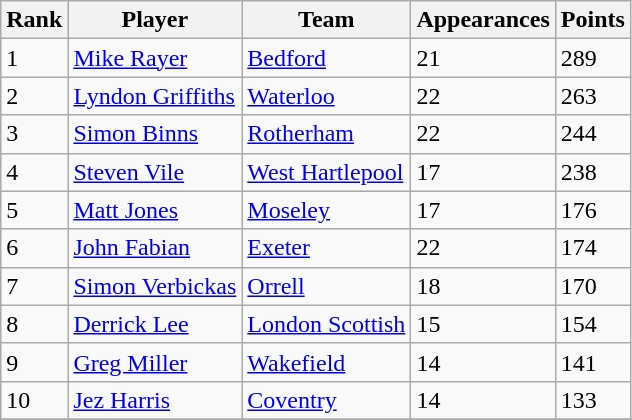<table class="wikitable">
<tr>
<th>Rank</th>
<th>Player</th>
<th>Team</th>
<th>Appearances</th>
<th>Points</th>
</tr>
<tr>
<td>1</td>
<td> <a href='#'>Mike Rayer</a></td>
<td><a href='#'>Bedford</a></td>
<td>21</td>
<td>289</td>
</tr>
<tr>
<td>2</td>
<td> <a href='#'>Lyndon Griffiths</a></td>
<td><a href='#'>Waterloo</a></td>
<td>22</td>
<td>263</td>
</tr>
<tr>
<td>3</td>
<td> <a href='#'>Simon Binns</a></td>
<td><a href='#'>Rotherham</a></td>
<td>22</td>
<td>244</td>
</tr>
<tr>
<td>4</td>
<td> <a href='#'>Steven Vile</a></td>
<td><a href='#'>West Hartlepool</a></td>
<td>17</td>
<td>238</td>
</tr>
<tr>
<td>5</td>
<td> <a href='#'>Matt Jones</a></td>
<td><a href='#'>Moseley</a></td>
<td>17</td>
<td>176</td>
</tr>
<tr>
<td>6</td>
<td> <a href='#'>John Fabian</a></td>
<td><a href='#'>Exeter</a></td>
<td>22</td>
<td>174</td>
</tr>
<tr>
<td>7</td>
<td> <a href='#'>Simon Verbickas</a></td>
<td><a href='#'>Orrell</a></td>
<td>18</td>
<td>170</td>
</tr>
<tr>
<td>8</td>
<td> <a href='#'>Derrick Lee</a></td>
<td><a href='#'>London Scottish</a></td>
<td>15</td>
<td>154</td>
</tr>
<tr>
<td>9</td>
<td> <a href='#'>Greg Miller</a></td>
<td><a href='#'>Wakefield</a></td>
<td>14</td>
<td>141</td>
</tr>
<tr>
<td>10</td>
<td> <a href='#'>Jez Harris</a></td>
<td><a href='#'>Coventry</a></td>
<td>14</td>
<td>133</td>
</tr>
<tr>
</tr>
</table>
